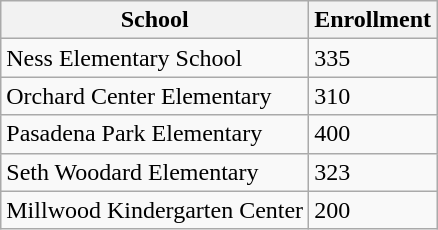<table class="wikitable">
<tr>
<th ->School</th>
<th>Enrollment</th>
</tr>
<tr>
<td>Ness Elementary School</td>
<td>335</td>
</tr>
<tr>
<td>Orchard Center Elementary</td>
<td>310</td>
</tr>
<tr>
<td>Pasadena Park Elementary</td>
<td>400</td>
</tr>
<tr>
<td>Seth Woodard Elementary</td>
<td>323</td>
</tr>
<tr>
<td>Millwood Kindergarten Center</td>
<td>200</td>
</tr>
</table>
